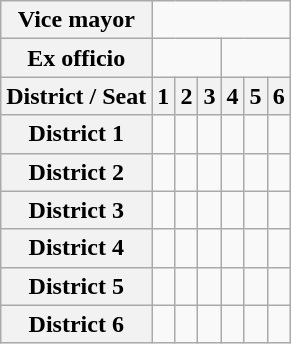<table class="wikitable">
<tr>
<th>Vice mayor</th>
<td colspan="6" bgcolor=></td>
</tr>
<tr>
<th>Ex officio</th>
<td colspan=3 bgcolor=></td>
<td colspan=3 bgcolor=></td>
</tr>
<tr>
<th>District / Seat</th>
<th>1</th>
<th>2</th>
<th>3</th>
<th>4</th>
<th>5</th>
<th>6</th>
</tr>
<tr>
<th>District 1</th>
<td bgcolor=></td>
<td bgcolor=></td>
<td bgcolor=></td>
<td bgcolor=></td>
<td bgcolor=></td>
<td bgcolor=></td>
</tr>
<tr>
<th>District 2</th>
<td bgcolor=></td>
<td bgcolor=></td>
<td bgcolor=></td>
<td bgcolor=></td>
<td bgcolor=></td>
<td bgcolor=></td>
</tr>
<tr>
<th>District 3</th>
<td bgcolor=></td>
<td bgcolor=></td>
<td bgcolor=></td>
<td bgcolor=></td>
<td bgcolor=></td>
<td bgcolor=></td>
</tr>
<tr>
<th>District 4</th>
<td bgcolor=></td>
<td bgcolor=></td>
<td bgcolor=></td>
<td bgcolor=></td>
<td bgcolor=></td>
<td bgcolor=></td>
</tr>
<tr>
<th>District 5</th>
<td bgcolor=></td>
<td bgcolor=></td>
<td bgcolor=></td>
<td bgcolor=></td>
<td bgcolor=></td>
<td bgcolor=></td>
</tr>
<tr>
<th>District 6</th>
<td bgcolor=></td>
<td bgcolor=></td>
<td bgcolor=></td>
<td bgcolor=></td>
<td bgcolor=></td>
<td bgcolor=></td>
</tr>
</table>
